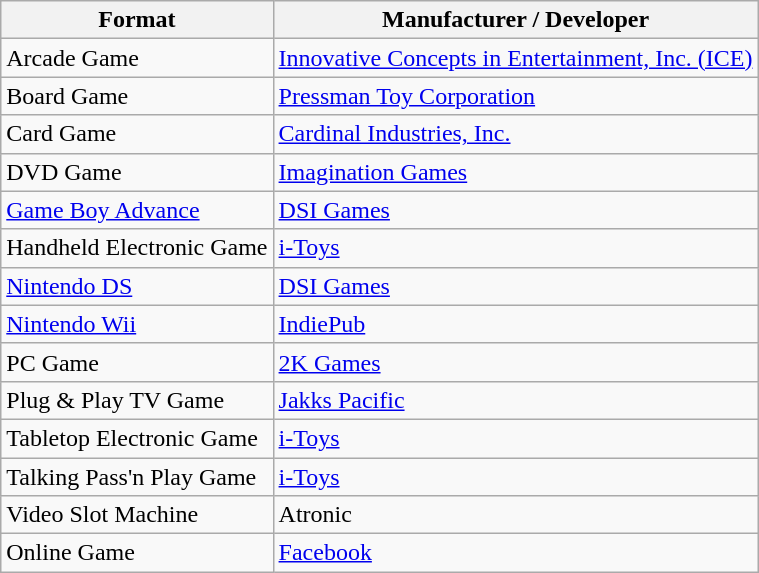<table class="wikitable">
<tr>
<th>Format</th>
<th>Manufacturer / Developer</th>
</tr>
<tr>
<td>Arcade Game</td>
<td><a href='#'>Innovative Concepts in Entertainment, Inc. (ICE)</a></td>
</tr>
<tr>
<td>Board Game</td>
<td><a href='#'>Pressman Toy Corporation</a></td>
</tr>
<tr>
<td>Card Game</td>
<td><a href='#'>Cardinal Industries, Inc.</a></td>
</tr>
<tr>
<td>DVD Game</td>
<td><a href='#'>Imagination Games</a></td>
</tr>
<tr>
<td><a href='#'>Game Boy Advance</a></td>
<td><a href='#'>DSI Games</a></td>
</tr>
<tr>
<td>Handheld Electronic Game</td>
<td><a href='#'>i-Toys</a></td>
</tr>
<tr>
<td><a href='#'>Nintendo DS</a></td>
<td><a href='#'>DSI Games</a></td>
</tr>
<tr>
<td><a href='#'>Nintendo Wii</a></td>
<td><a href='#'>IndiePub</a></td>
</tr>
<tr>
<td>PC Game</td>
<td><a href='#'>2K Games</a></td>
</tr>
<tr>
<td>Plug & Play TV Game</td>
<td><a href='#'>Jakks Pacific</a></td>
</tr>
<tr>
<td>Tabletop Electronic Game</td>
<td><a href='#'>i-Toys</a></td>
</tr>
<tr>
<td>Talking Pass'n Play Game</td>
<td><a href='#'>i-Toys</a></td>
</tr>
<tr>
<td>Video Slot Machine</td>
<td>Atronic</td>
</tr>
<tr>
<td>Online Game</td>
<td><a href='#'>Facebook</a></td>
</tr>
</table>
